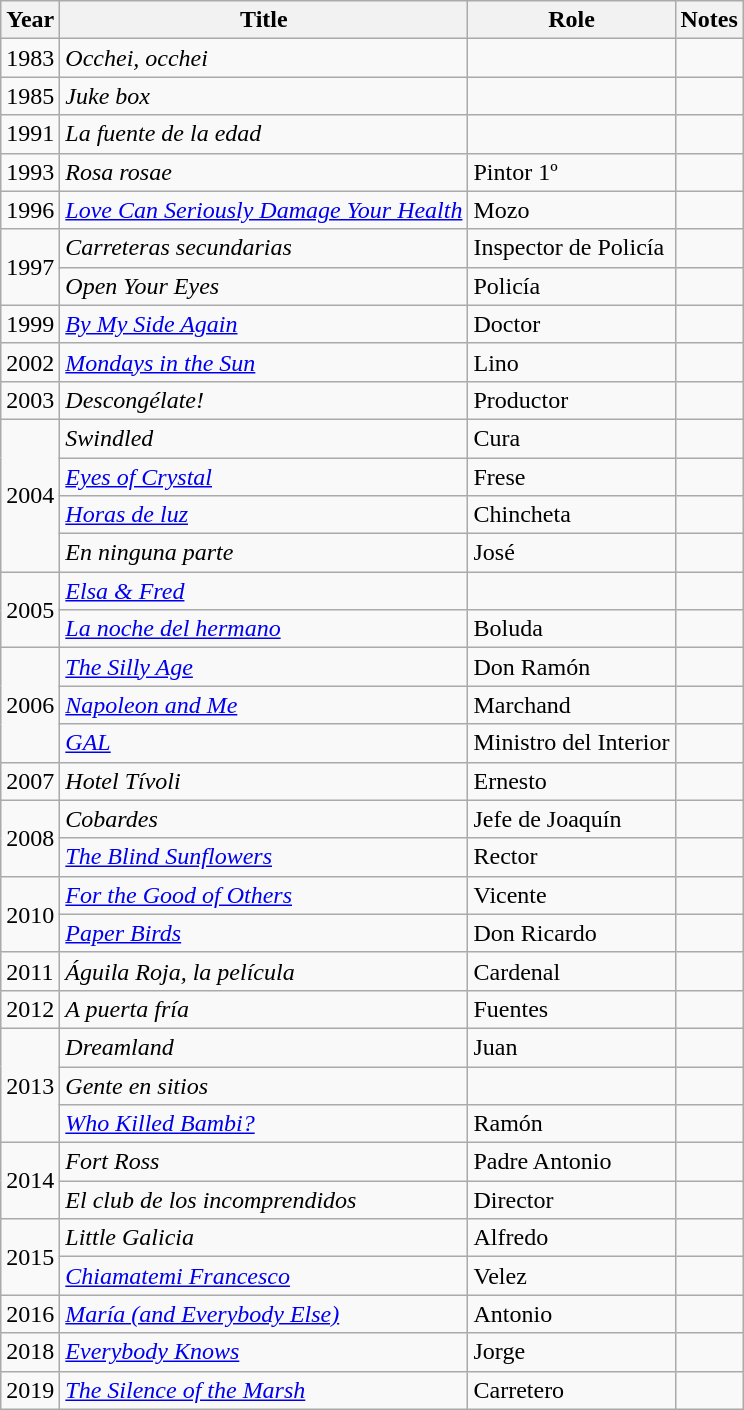<table class="wikitable sortable">
<tr>
<th>Year</th>
<th>Title</th>
<th>Role</th>
<th class="unsortable">Notes</th>
</tr>
<tr>
<td>1983</td>
<td><em>Occhei, occhei</em></td>
<td></td>
<td></td>
</tr>
<tr>
<td>1985</td>
<td><em>Juke box</em></td>
<td></td>
<td></td>
</tr>
<tr>
<td>1991</td>
<td><em>La fuente de la edad</em></td>
<td></td>
<td></td>
</tr>
<tr>
<td>1993</td>
<td><em>Rosa rosae</em></td>
<td>Pintor 1º</td>
<td></td>
</tr>
<tr>
<td>1996</td>
<td><em><a href='#'>Love Can Seriously Damage Your Health</a></em></td>
<td>Mozo</td>
<td></td>
</tr>
<tr>
<td rowspan=2>1997</td>
<td><em>Carreteras secundarias</em></td>
<td>Inspector de Policía</td>
<td></td>
</tr>
<tr>
<td><em>Open Your Eyes</em></td>
<td>Policía</td>
<td></td>
</tr>
<tr>
<td>1999</td>
<td><em><a href='#'>By My Side Again</a></em></td>
<td>Doctor</td>
<td></td>
</tr>
<tr>
<td>2002</td>
<td><em><a href='#'>Mondays in the Sun</a></em></td>
<td>Lino</td>
<td></td>
</tr>
<tr>
<td>2003</td>
<td><em>Descongélate!</em></td>
<td>Productor</td>
<td></td>
</tr>
<tr>
<td rowspan=4>2004</td>
<td><em>Swindled</em></td>
<td>Cura</td>
<td></td>
</tr>
<tr>
<td><em><a href='#'>Eyes of Crystal</a></em></td>
<td>Frese</td>
<td></td>
</tr>
<tr>
<td><em><a href='#'>Horas de luz</a></em></td>
<td>Chincheta</td>
<td></td>
</tr>
<tr>
<td><em>En ninguna parte</em></td>
<td>José</td>
<td></td>
</tr>
<tr>
<td rowspan=2>2005</td>
<td><em><a href='#'>Elsa & Fred</a></em></td>
<td></td>
<td></td>
</tr>
<tr>
<td><em><a href='#'>La noche del hermano</a></em></td>
<td>Boluda</td>
<td></td>
</tr>
<tr>
<td rowspan=3>2006</td>
<td><em><a href='#'>The Silly Age</a></em></td>
<td>Don Ramón</td>
<td></td>
</tr>
<tr>
<td><em><a href='#'>Napoleon and Me</a></em></td>
<td>Marchand</td>
<td></td>
</tr>
<tr>
<td><em><a href='#'>GAL</a></em></td>
<td>Ministro del Interior</td>
<td></td>
</tr>
<tr>
<td>2007</td>
<td><em>Hotel Tívoli</em></td>
<td>Ernesto</td>
<td></td>
</tr>
<tr>
<td rowspan=2>2008</td>
<td><em>Cobardes</em></td>
<td>Jefe de Joaquín</td>
<td></td>
</tr>
<tr>
<td><em><a href='#'>The Blind Sunflowers</a></em></td>
<td>Rector</td>
<td></td>
</tr>
<tr>
<td rowspan=2>2010</td>
<td><em><a href='#'>For the Good of Others</a></em></td>
<td>Vicente</td>
<td></td>
</tr>
<tr>
<td><em><a href='#'>Paper Birds</a></em></td>
<td>Don Ricardo</td>
<td></td>
</tr>
<tr>
<td>2011</td>
<td><em>Águila Roja, la película</em></td>
<td>Cardenal</td>
<td></td>
</tr>
<tr>
<td>2012</td>
<td><em>A puerta fría</em></td>
<td>Fuentes</td>
<td></td>
</tr>
<tr>
<td rowspan=3>2013</td>
<td><em>Dreamland</em></td>
<td>Juan</td>
<td></td>
</tr>
<tr>
<td><em>Gente en sitios</em></td>
<td></td>
<td></td>
</tr>
<tr>
<td><em><a href='#'>Who Killed Bambi?</a></em></td>
<td>Ramón</td>
<td></td>
</tr>
<tr>
<td rowspan=2>2014</td>
<td><em>Fort Ross</em></td>
<td>Padre Antonio</td>
<td></td>
</tr>
<tr>
<td><em>El club de los incomprendidos</em></td>
<td>Director</td>
<td></td>
</tr>
<tr>
<td rowspan=2>2015</td>
<td><em>Little Galicia</em></td>
<td>Alfredo</td>
<td></td>
</tr>
<tr>
<td><em><a href='#'>Chiamatemi Francesco</a></em></td>
<td>Velez</td>
<td></td>
</tr>
<tr>
<td>2016</td>
<td><em><a href='#'>María (and Everybody Else)</a></em></td>
<td>Antonio</td>
<td></td>
</tr>
<tr>
<td>2018</td>
<td><em><a href='#'>Everybody Knows</a></em></td>
<td>Jorge</td>
<td></td>
</tr>
<tr>
<td>2019</td>
<td><em><a href='#'>The Silence of the Marsh</a></em></td>
<td>Carretero</td>
<td></td>
</tr>
</table>
